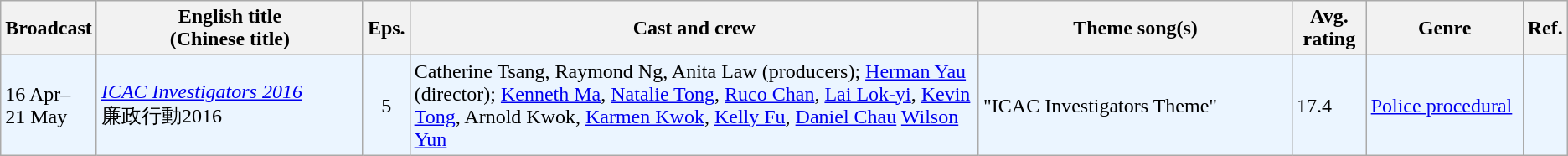<table class="wikitable sortable">
<tr>
<th>Broadcast</th>
<th style="width:17%;">English title <br> (Chinese title)</th>
<th>Eps.</th>
<th>Cast and crew</th>
<th style="width:20%;">Theme song(s)</th>
<th>Avg. rating</th>
<th style="width:10%;">Genre</th>
<th>Ref.</th>
</tr>
<tr bgcolor="ebf5ff">
<td>16 Apr–<br>21 May</td>
<td><em><a href='#'>ICAC Investigators 2016</a></em> <br>廉政行動2016</td>
<td style="text-align:center;">5</td>
<td>Catherine Tsang, Raymond Ng, Anita Law (producers); <a href='#'>Herman Yau</a> (director); <a href='#'>Kenneth Ma</a>, <a href='#'>Natalie Tong</a>, <a href='#'>Ruco Chan</a>, <a href='#'>Lai Lok-yi</a>, <a href='#'>Kevin Tong</a>, Arnold Kwok, <a href='#'>Karmen Kwok</a>, <a href='#'>Kelly Fu</a>, <a href='#'>Daniel Chau</a> <a href='#'>Wilson Yun</a></td>
<td>"ICAC Investigators Theme"</td>
<td>17.4</td>
<td><a href='#'>Police procedural</a></td>
<td style="text-align:center;"></td>
</tr>
</table>
